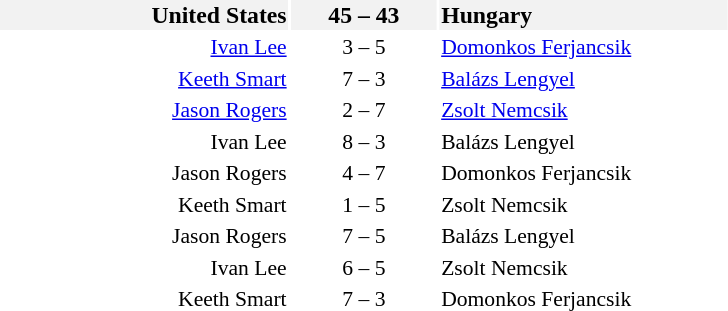<table style="font-size:90%">
<tr style="font-size:110%; background:#f2f2f2">
<td style="width:12em" align=right><strong>United States</strong> </td>
<td style="width:6em" align=center><strong>45 – 43</strong></td>
<td style="width:12em"> <strong>Hungary</strong></td>
</tr>
<tr>
<td align=right><a href='#'>Ivan Lee</a></td>
<td align=center>3 – 5</td>
<td><a href='#'>Domonkos Ferjancsik</a></td>
</tr>
<tr>
<td align=right><a href='#'>Keeth Smart</a></td>
<td align=center>7 – 3</td>
<td><a href='#'>Balázs Lengyel</a></td>
</tr>
<tr>
<td align=right><a href='#'>Jason Rogers</a></td>
<td align=center>2 – 7</td>
<td><a href='#'>Zsolt Nemcsik</a></td>
</tr>
<tr>
<td align=right>Ivan Lee</td>
<td align=center>8 – 3</td>
<td>Balázs Lengyel</td>
</tr>
<tr>
<td align=right>Jason Rogers</td>
<td align=center>4 – 7</td>
<td>Domonkos Ferjancsik</td>
</tr>
<tr>
<td align=right>Keeth Smart</td>
<td align=center>1 – 5</td>
<td>Zsolt Nemcsik</td>
</tr>
<tr>
<td align=right>Jason Rogers</td>
<td align=center>7 – 5</td>
<td>Balázs Lengyel</td>
</tr>
<tr>
<td align=right>Ivan Lee</td>
<td align=center>6 – 5</td>
<td>Zsolt Nemcsik</td>
</tr>
<tr>
<td align=right>Keeth Smart</td>
<td align=center>7 – 3</td>
<td>Domonkos Ferjancsik</td>
</tr>
</table>
